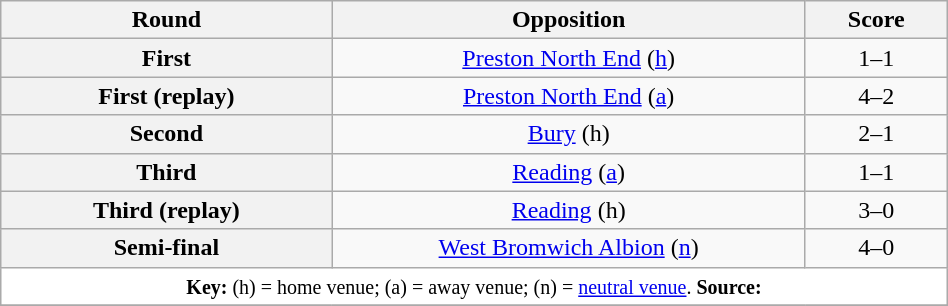<table class="wikitable plainrowheaders" style="text-align:center;margin-left:1em;float:right;width:50%">
<tr>
<th width="35%">Round</th>
<th width="50%">Opposition</th>
<th width="15%">Score</th>
</tr>
<tr>
<th scope=row style="text-align:center">First</th>
<td><a href='#'>Preston North End</a> (<a href='#'>h</a>)</td>
<td>1–1</td>
</tr>
<tr>
<th scope=row style="text-align:center">First (replay)</th>
<td><a href='#'>Preston North End</a> (<a href='#'>a</a>)</td>
<td>4–2</td>
</tr>
<tr>
<th scope=row style="text-align:center">Second</th>
<td><a href='#'>Bury</a> (h)</td>
<td>2–1</td>
</tr>
<tr>
<th scope=row style="text-align:center">Third</th>
<td><a href='#'>Reading</a> (<a href='#'>a</a>)</td>
<td>1–1</td>
</tr>
<tr>
<th scope=row style="text-align:center">Third (replay)</th>
<td><a href='#'>Reading</a> (h)</td>
<td>3–0</td>
</tr>
<tr>
<th scope=row style="text-align:center">Semi-final</th>
<td><a href='#'>West Bromwich Albion</a> (<a href='#'>n</a>)</td>
<td>4–0</td>
</tr>
<tr>
<td colspan="3" style="background-color:white;"><small><strong>Key:</strong> (h) = home venue; (a) = away venue; (n) = <a href='#'>neutral venue</a>. <strong>Source:</strong> </small></td>
</tr>
<tr>
</tr>
</table>
